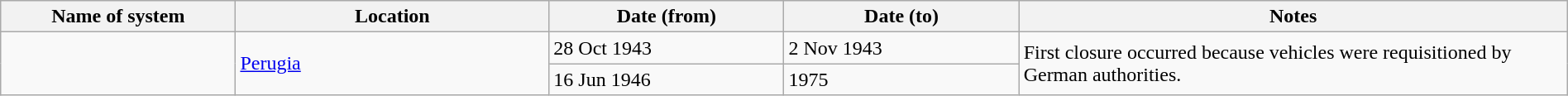<table class="wikitable" width=100%>
<tr>
<th width=15%>Name of system</th>
<th width=20%>Location</th>
<th width=15%>Date (from)</th>
<th width=15%>Date (to)</th>
<th width=35%>Notes</th>
</tr>
<tr>
<td rowspan=2> </td>
<td rowspan=2><a href='#'>Perugia</a></td>
<td>28 Oct 1943</td>
<td>2 Nov 1943</td>
<td rowspan=2>First closure occurred because vehicles were requisitioned by German authorities.</td>
</tr>
<tr>
<td>16 Jun 1946</td>
<td>1975</td>
</tr>
</table>
